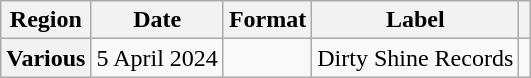<table class="wikitable plainrowheaders">
<tr>
<th scope="col">Region</th>
<th scope="col">Date</th>
<th scope="col">Format</th>
<th scope="col">Label</th>
<th scope="col"></th>
</tr>
<tr>
<th scope="row">Various</th>
<td>5 April 2024</td>
<td></td>
<td>Dirty Shine Records</td>
<td style="text-align:center"></td>
</tr>
</table>
